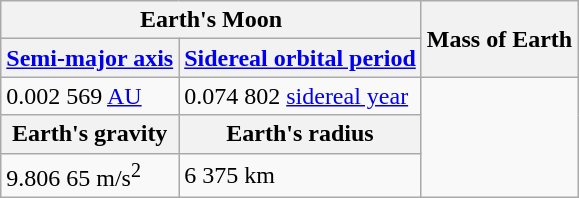<table class="wikitable floatright">
<tr>
<th colspan=2>Earth's Moon</th>
<th rowspan=2>Mass of Earth</th>
</tr>
<tr>
<th><a href='#'>Semi-major axis</a></th>
<th><a href='#'>Sidereal orbital period</a></th>
</tr>
<tr>
<td>0.002 569 <a href='#'>AU</a></td>
<td>0.074 802 <a href='#'>sidereal year</a></td>
<td rowspan=3></td>
</tr>
<tr>
<th>Earth's gravity</th>
<th>Earth's radius</th>
</tr>
<tr>
<td>9.806 65 m/s<sup>2</sup></td>
<td>6 375 km</td>
</tr>
</table>
